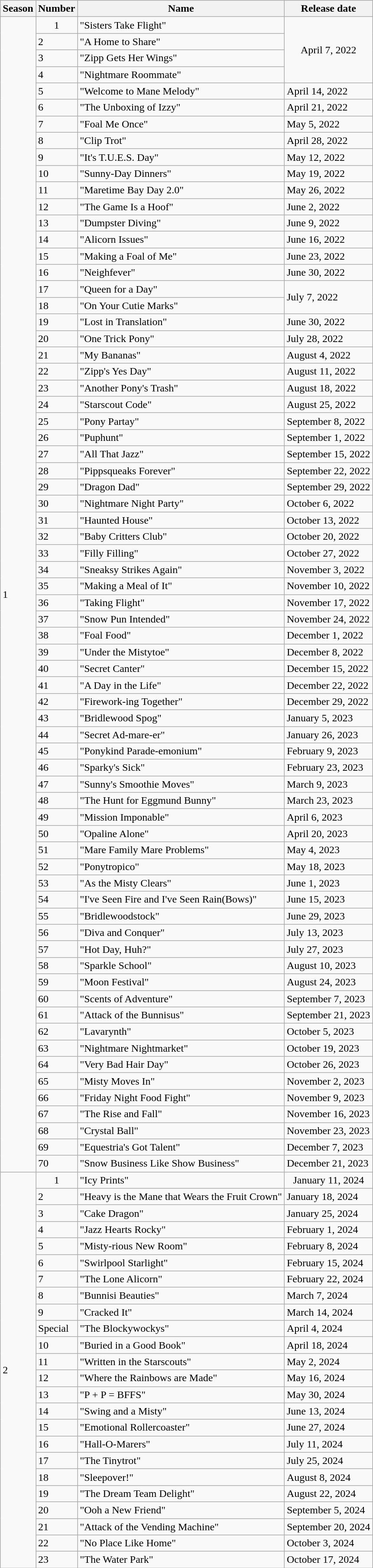<table class="wikitable col1center col2left col3center">
<tr>
<th>Season</th>
<th>Number</th>
<th>Name</th>
<th>Release date</th>
</tr>
<tr>
<td rowspan="70">1</td>
<td style="text-align: center;">1</td>
<td style="text-align: left;">"Sisters Take Flight"</td>
<td rowspan="4" style="text-align: center;">April 7, 2022</td>
</tr>
<tr>
<td>2</td>
<td>"A Home to Share"</td>
</tr>
<tr>
<td>3</td>
<td>"Zipp Gets Her Wings"</td>
</tr>
<tr>
<td>4</td>
<td>"Nightmare Roommate"</td>
</tr>
<tr>
<td>5</td>
<td>"Welcome to Mane Melody"</td>
<td>April 14, 2022</td>
</tr>
<tr>
<td>6</td>
<td>"The Unboxing of Izzy"</td>
<td>April 21, 2022</td>
</tr>
<tr>
<td>7</td>
<td>"Foal Me Once"</td>
<td>May 5, 2022</td>
</tr>
<tr>
<td>8</td>
<td>"Clip Trot"</td>
<td>April 28, 2022</td>
</tr>
<tr>
<td>9</td>
<td>"It's T.U.E.S. Day"</td>
<td>May 12, 2022</td>
</tr>
<tr>
<td>10</td>
<td>"Sunny-Day Dinners"</td>
<td>May 19, 2022</td>
</tr>
<tr>
<td>11</td>
<td>"Maretime Bay Day 2.0"</td>
<td>May 26, 2022</td>
</tr>
<tr>
<td>12</td>
<td>"The Game Is a Hoof"</td>
<td>June 2, 2022</td>
</tr>
<tr>
<td>13</td>
<td>"Dumpster Diving"</td>
<td>June 9, 2022</td>
</tr>
<tr>
<td>14</td>
<td>"Alicorn Issues"</td>
<td>June 16, 2022</td>
</tr>
<tr>
<td>15</td>
<td>"Making a Foal of Me"</td>
<td>June 23, 2022</td>
</tr>
<tr>
<td>16</td>
<td>"Neighfever"</td>
<td>June 30, 2022</td>
</tr>
<tr>
<td>17</td>
<td>"Queen for a Day"</td>
<td rowspan="2">July 7, 2022</td>
</tr>
<tr>
<td>18</td>
<td>"On Your Cutie Marks"</td>
</tr>
<tr>
<td>19</td>
<td>"Lost in Translation"</td>
<td>June 30, 2022</td>
</tr>
<tr>
<td>20</td>
<td>"One Trick Pony"</td>
<td>July 28, 2022</td>
</tr>
<tr>
<td>21</td>
<td>"My Bananas"</td>
<td>August 4, 2022</td>
</tr>
<tr>
<td>22</td>
<td>"Zipp's Yes Day"</td>
<td>August 11, 2022</td>
</tr>
<tr>
<td>23</td>
<td>"Another Pony's Trash"</td>
<td>August 18, 2022</td>
</tr>
<tr>
<td>24</td>
<td>"Starscout Code"</td>
<td>August 25, 2022</td>
</tr>
<tr>
<td>25</td>
<td>"Pony Partay"</td>
<td>September 8, 2022</td>
</tr>
<tr>
<td>26</td>
<td>"Puphunt"</td>
<td>September 1, 2022</td>
</tr>
<tr>
<td>27</td>
<td>"All That Jazz"</td>
<td>September 15, 2022</td>
</tr>
<tr>
<td>28</td>
<td>"Pippsqueaks Forever"</td>
<td>September 22, 2022</td>
</tr>
<tr>
<td>29</td>
<td>"Dragon Dad"</td>
<td>September 29, 2022</td>
</tr>
<tr>
<td>30</td>
<td>"Nightmare Night Party"</td>
<td>October 6, 2022</td>
</tr>
<tr>
<td>31</td>
<td>"Haunted House"</td>
<td>October 13, 2022</td>
</tr>
<tr>
<td>32</td>
<td>"Baby Critters Club"</td>
<td>October 20, 2022</td>
</tr>
<tr>
<td>33</td>
<td>"Filly Filling"</td>
<td>October 27, 2022</td>
</tr>
<tr>
<td>34</td>
<td>"Sneaksy Strikes Again"</td>
<td>November 3, 2022</td>
</tr>
<tr>
<td>35</td>
<td>"Making a Meal of It"</td>
<td>November 10, 2022</td>
</tr>
<tr>
<td>36</td>
<td>"Taking Flight"</td>
<td>November 17, 2022</td>
</tr>
<tr>
<td>37</td>
<td>"Snow Pun Intended"</td>
<td>November 24, 2022</td>
</tr>
<tr>
<td>38</td>
<td>"Foal Food"</td>
<td>December 1, 2022</td>
</tr>
<tr>
<td>39</td>
<td>"Under the Mistytoe"</td>
<td>December 8, 2022</td>
</tr>
<tr>
<td>40</td>
<td>"Secret Canter"</td>
<td>December 15, 2022</td>
</tr>
<tr>
<td>41</td>
<td>"A Day in the Life"</td>
<td>December 22, 2022</td>
</tr>
<tr>
<td>42</td>
<td>"Firework-ing Together"</td>
<td>December 29, 2022</td>
</tr>
<tr>
<td>43</td>
<td>"Bridlewood Spog"</td>
<td>January 5, 2023</td>
</tr>
<tr>
<td>44</td>
<td>"Secret Ad-mare-er"</td>
<td>January 26, 2023</td>
</tr>
<tr>
<td>45</td>
<td>"Ponykind Parade-emonium"</td>
<td>February 9, 2023</td>
</tr>
<tr>
<td>46</td>
<td>"Sparky's Sick"</td>
<td>February 23, 2023</td>
</tr>
<tr>
<td>47</td>
<td>"Sunny's Smoothie Moves"</td>
<td>March 9, 2023</td>
</tr>
<tr>
<td>48</td>
<td>"The Hunt for Eggmund Bunny"</td>
<td>March 23, 2023</td>
</tr>
<tr>
<td>49</td>
<td>"Mission Imponable"</td>
<td>April 6, 2023</td>
</tr>
<tr>
<td>50</td>
<td>"Opaline Alone"</td>
<td>April 20, 2023</td>
</tr>
<tr>
<td>51</td>
<td>"Mare Family Mare Problems"</td>
<td>May 4, 2023</td>
</tr>
<tr>
<td>52</td>
<td>"Ponytropico"</td>
<td>May 18, 2023</td>
</tr>
<tr>
<td>53</td>
<td>"As the Misty Clears"</td>
<td>June 1, 2023</td>
</tr>
<tr>
<td>54</td>
<td>"I've Seen Fire and I've Seen Rain(Bows)"</td>
<td>June 15, 2023</td>
</tr>
<tr>
<td>55</td>
<td>"Bridlewoodstock"</td>
<td>June 29, 2023</td>
</tr>
<tr>
<td>56</td>
<td>"Diva and Conquer"</td>
<td>July 13, 2023</td>
</tr>
<tr>
<td>57</td>
<td>"Hot Day, Huh?"</td>
<td>July 27, 2023</td>
</tr>
<tr>
<td>58</td>
<td>"Sparkle School"</td>
<td>August 10, 2023</td>
</tr>
<tr>
<td>59</td>
<td>"Moon Festival"</td>
<td>August 24, 2023</td>
</tr>
<tr>
<td>60</td>
<td>"Scents of Adventure"</td>
<td>September 7, 2023</td>
</tr>
<tr>
<td>61</td>
<td>"Attack of the Bunnisus"</td>
<td>September 21, 2023</td>
</tr>
<tr>
<td>62</td>
<td>"Lavarynth"</td>
<td>October 5, 2023</td>
</tr>
<tr>
<td>63</td>
<td>"Nightmare Nightmarket"</td>
<td>October 19, 2023</td>
</tr>
<tr>
<td>64</td>
<td>"Very Bad Hair Day"</td>
<td>October 26, 2023</td>
</tr>
<tr>
<td>65</td>
<td>"Misty Moves In"</td>
<td>November 2, 2023</td>
</tr>
<tr>
<td>66</td>
<td>"Friday Night Food Fight"</td>
<td>November 9, 2023</td>
</tr>
<tr>
<td>67</td>
<td>"The Rise and Fall"</td>
<td>November 16, 2023</td>
</tr>
<tr>
<td>68</td>
<td>"Crystal Ball"</td>
<td>November 23, 2023</td>
</tr>
<tr>
<td>69</td>
<td>"Equestria's Got Talent"</td>
<td>December 7, 2023</td>
</tr>
<tr>
<td>70</td>
<td>"Snow Business Like Show Business"</td>
<td>December 21, 2023</td>
</tr>
<tr>
<td rowspan="24">2</td>
<td style="text-align: center;">1</td>
<td style="text-align: left;">"Icy Prints"</td>
<td style="text-align: center;">January 11, 2024</td>
</tr>
<tr>
<td>2</td>
<td>"Heavy is the Mane that Wears the Fruit Crown"</td>
<td>January 18, 2024</td>
</tr>
<tr>
<td>3</td>
<td>"Cake Dragon"</td>
<td>January 25, 2024</td>
</tr>
<tr>
<td>4</td>
<td>"Jazz Hearts Rocky"</td>
<td>February 1, 2024</td>
</tr>
<tr>
<td>5</td>
<td>"Misty-rious New Room"</td>
<td>February 8, 2024</td>
</tr>
<tr>
<td>6</td>
<td>"Swirlpool Starlight"</td>
<td>February 15, 2024</td>
</tr>
<tr>
<td>7</td>
<td>"The Lone Alicorn"</td>
<td>February 22, 2024</td>
</tr>
<tr>
<td>8</td>
<td>"Bunnisi Beauties"</td>
<td>March 7, 2024</td>
</tr>
<tr>
<td>9</td>
<td>"Cracked It"</td>
<td>March 14, 2024</td>
</tr>
<tr>
<td>Special</td>
<td>"The Blockywockys"</td>
<td>April 4, 2024</td>
</tr>
<tr>
<td>10</td>
<td>"Buried in a Good Book"</td>
<td>April 18, 2024</td>
</tr>
<tr>
<td>11</td>
<td>"Written in the Starscouts"</td>
<td>May 2, 2024</td>
</tr>
<tr>
<td>12</td>
<td>"Where the Rainbows are Made"</td>
<td>May 16, 2024</td>
</tr>
<tr>
<td>13</td>
<td>"P + P = BFFS"</td>
<td>May 30, 2024</td>
</tr>
<tr>
<td>14</td>
<td>"Swing and a Misty"</td>
<td>June 13, 2024</td>
</tr>
<tr>
<td>15</td>
<td>"Emotional Rollercoaster"</td>
<td>June 27, 2024</td>
</tr>
<tr>
<td>16</td>
<td>"Hall-O-Marers"</td>
<td>July 11, 2024</td>
</tr>
<tr>
<td>17</td>
<td>"The Tinytrot"</td>
<td>July 25, 2024</td>
</tr>
<tr>
<td>18</td>
<td>"Sleepover!"</td>
<td>August 8, 2024</td>
</tr>
<tr>
<td>19</td>
<td>"The Dream Team Delight"</td>
<td>August 22, 2024</td>
</tr>
<tr>
<td>20</td>
<td>"Ooh a New Friend"</td>
<td>September 5, 2024</td>
</tr>
<tr>
<td>21</td>
<td>"Attack of the Vending Machine"</td>
<td>September 20, 2024</td>
</tr>
<tr>
<td>22</td>
<td>"No Place Like Home"</td>
<td>October 3, 2024</td>
</tr>
<tr>
<td>23</td>
<td>"The Water Park"</td>
<td>October 17, 2024</td>
</tr>
</table>
